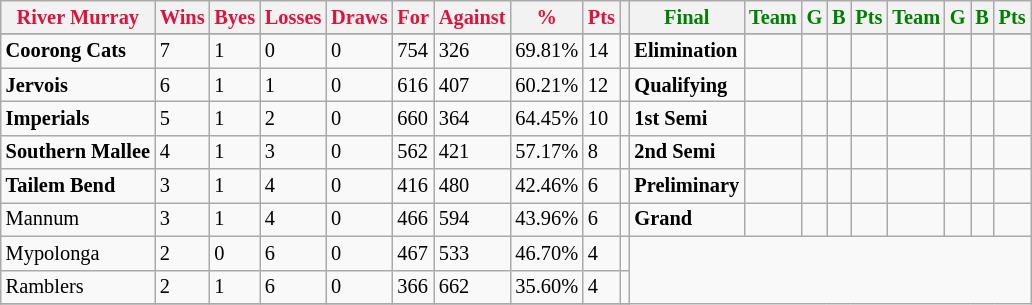<table style="font-size: 85%; text-align: left;" class="wikitable">
<tr>
<th style="color:crimson">River Murray</th>
<th style="color:crimson">Wins</th>
<th style="color:crimson">Byes</th>
<th style="color:crimson">Losses</th>
<th style="color:crimson">Draws</th>
<th style="color:crimson">For</th>
<th style="color:crimson">Against</th>
<th style="color:crimson">%</th>
<th style="color:crimson">Pts</th>
<th></th>
<th style="color:green">Final</th>
<th style="color:green">Team</th>
<th style="color:green">G</th>
<th style="color:green">B</th>
<th style="color:green">Pts</th>
<th style="color:green">Team</th>
<th style="color:green">G</th>
<th style="color:green">B</th>
<th style="color:green">Pts</th>
</tr>
<tr>
</tr>
<tr>
</tr>
<tr>
<td><strong>	Coorong Cats	</strong></td>
<td>7</td>
<td>1</td>
<td>0</td>
<td>0</td>
<td>754</td>
<td>326</td>
<td>69.81%</td>
<td>14</td>
<td></td>
<td><strong>Elimination</strong></td>
<td></td>
<td></td>
<td></td>
<td></td>
<td></td>
<td></td>
<td></td>
<td></td>
</tr>
<tr>
<td><strong>	Jervois	</strong></td>
<td>6</td>
<td>1</td>
<td>1</td>
<td>0</td>
<td>616</td>
<td>407</td>
<td>60.21%</td>
<td>12</td>
<td></td>
<td><strong>Qualifying</strong></td>
<td></td>
<td></td>
<td></td>
<td></td>
<td></td>
<td></td>
<td></td>
<td></td>
</tr>
<tr>
<td><strong>	Imperials	</strong></td>
<td>5</td>
<td>1</td>
<td>2</td>
<td>0</td>
<td>660</td>
<td>364</td>
<td>64.45%</td>
<td>10</td>
<td></td>
<td><strong>1st Semi</strong></td>
<td></td>
<td></td>
<td></td>
<td></td>
<td></td>
<td></td>
<td></td>
<td></td>
</tr>
<tr>
<td><strong>	Southern Mallee	</strong></td>
<td>4</td>
<td>1</td>
<td>3</td>
<td>0</td>
<td>562</td>
<td>421</td>
<td>57.17%</td>
<td>8</td>
<td></td>
<td><strong>2nd Semi</strong></td>
<td></td>
<td></td>
<td></td>
<td></td>
<td></td>
<td></td>
<td></td>
<td></td>
</tr>
<tr>
<td><strong>	Tailem Bend	</strong></td>
<td>3</td>
<td>1</td>
<td>4</td>
<td>0</td>
<td>416</td>
<td>480</td>
<td>42.46%</td>
<td>6</td>
<td></td>
<td><strong>Preliminary</strong></td>
<td></td>
<td></td>
<td></td>
<td></td>
<td></td>
<td></td>
<td></td>
<td></td>
</tr>
<tr>
<td>Mannum</td>
<td>3</td>
<td>1</td>
<td>4</td>
<td>0</td>
<td>466</td>
<td>594</td>
<td>43.96%</td>
<td>6</td>
<td></td>
<td><strong>Grand</strong></td>
<td></td>
<td></td>
<td></td>
<td></td>
<td></td>
<td></td>
<td></td>
<td></td>
</tr>
<tr>
<td>Mypolonga</td>
<td>2</td>
<td>0</td>
<td>6</td>
<td>0</td>
<td>467</td>
<td>533</td>
<td>46.70%</td>
<td>4</td>
<td></td>
</tr>
<tr>
<td>Ramblers</td>
<td>2</td>
<td>1</td>
<td>6</td>
<td>0</td>
<td>366</td>
<td>662</td>
<td>35.60%</td>
<td>4</td>
<td></td>
</tr>
<tr>
</tr>
</table>
